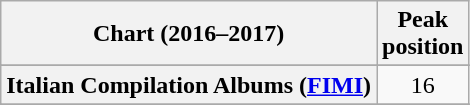<table class="wikitable plainrowheaders sortable" style="text-align:center">
<tr>
<th scope="col">Chart (2016–2017)</th>
<th scope="col">Peak<br>position</th>
</tr>
<tr>
</tr>
<tr>
</tr>
<tr>
</tr>
<tr>
</tr>
<tr>
</tr>
<tr>
</tr>
<tr>
<th scope="row">Italian Compilation Albums (<a href='#'>FIMI</a>)</th>
<td>16</td>
</tr>
<tr>
</tr>
<tr>
</tr>
<tr>
</tr>
<tr>
</tr>
<tr>
</tr>
<tr>
</tr>
</table>
